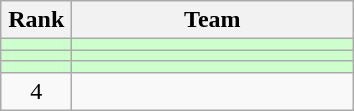<table class=wikitable style="text-align:center;">
<tr>
<th width=40>Rank</th>
<th width=180>Team</th>
</tr>
<tr bgcolor=#ccffcc>
<td></td>
<td align=left></td>
</tr>
<tr bgcolor=#ccffcc>
<td></td>
<td align=left></td>
</tr>
<tr bgcolor=#ccffcc>
<td></td>
<td align=left></td>
</tr>
<tr>
<td>4</td>
<td align=left></td>
</tr>
</table>
